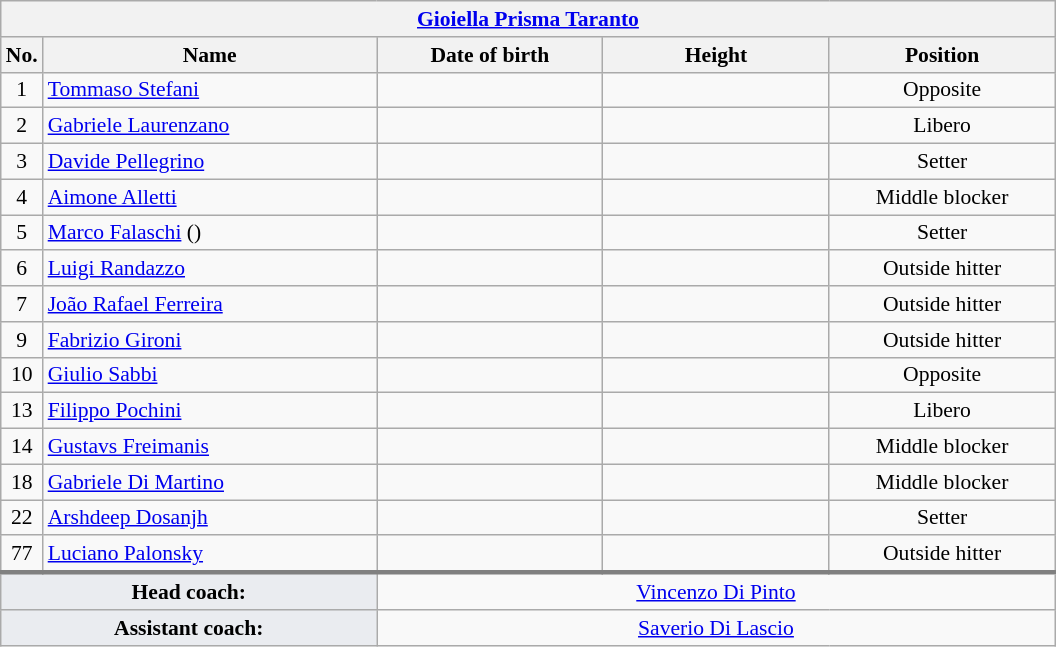<table class="wikitable collapsible collapsed" style="font-size:90%; text-align:center">
<tr>
<th colspan=5 style="width:30em"><a href='#'>Gioiella Prisma Taranto</a></th>
</tr>
<tr>
<th>No.</th>
<th style="width:15em">Name</th>
<th style="width:10em">Date of birth</th>
<th style="width:10em">Height</th>
<th style="width:10em">Position</th>
</tr>
<tr>
<td>1</td>
<td align=left> <a href='#'>Tommaso Stefani</a></td>
<td align=right></td>
<td></td>
<td>Opposite</td>
</tr>
<tr>
<td>2</td>
<td align=left> <a href='#'>Gabriele Laurenzano</a></td>
<td align=right></td>
<td></td>
<td>Libero</td>
</tr>
<tr>
<td>3</td>
<td align=left> <a href='#'>Davide Pellegrino</a></td>
<td align=right></td>
<td></td>
<td>Setter</td>
</tr>
<tr>
<td>4</td>
<td align=left> <a href='#'>Aimone Alletti</a></td>
<td align=right></td>
<td></td>
<td>Middle blocker</td>
</tr>
<tr>
<td>5</td>
<td align=left> <a href='#'>Marco Falaschi</a> ()</td>
<td align=right></td>
<td></td>
<td>Setter</td>
</tr>
<tr>
<td>6</td>
<td align=left> <a href='#'>Luigi Randazzo</a></td>
<td align=right></td>
<td></td>
<td>Outside hitter</td>
</tr>
<tr>
<td>7</td>
<td align=left> <a href='#'>João Rafael Ferreira</a></td>
<td align=right></td>
<td></td>
<td>Outside hitter</td>
</tr>
<tr>
<td>9</td>
<td align=left> <a href='#'>Fabrizio Gironi</a></td>
<td align=right></td>
<td></td>
<td>Outside hitter</td>
</tr>
<tr>
<td>10</td>
<td align=left> <a href='#'>Giulio Sabbi</a></td>
<td align=right></td>
<td></td>
<td>Opposite</td>
</tr>
<tr>
<td>13</td>
<td align=left> <a href='#'>Filippo Pochini</a></td>
<td align=right></td>
<td></td>
<td>Libero</td>
</tr>
<tr>
<td>14</td>
<td align=left> <a href='#'>Gustavs Freimanis</a></td>
<td align=right></td>
<td></td>
<td>Middle blocker</td>
</tr>
<tr>
<td>18</td>
<td align=left> <a href='#'>Gabriele Di Martino</a></td>
<td align=right></td>
<td></td>
<td>Middle blocker</td>
</tr>
<tr>
<td>22</td>
<td align=left> <a href='#'>Arshdeep Dosanjh</a></td>
<td align=right></td>
<td></td>
<td>Setter</td>
</tr>
<tr>
<td>77</td>
<td align=left> <a href='#'>Luciano Palonsky</a></td>
<td align=right></td>
<td></td>
<td>Outside hitter</td>
</tr>
<tr style="border-top: 3px solid grey">
<td colspan=2 style="background:#EAECF0"><strong>Head coach:</strong></td>
<td colspan=3> <a href='#'>Vincenzo Di Pinto</a></td>
</tr>
<tr>
<td colspan=2 style="background:#EAECF0"><strong>Assistant coach:</strong></td>
<td colspan=3> <a href='#'>Saverio Di Lascio</a></td>
</tr>
</table>
